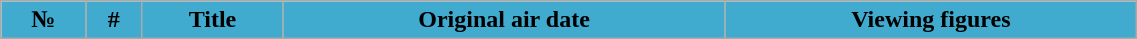<table class="wikitable plainrowheaders" style="background:#fff; width:60%;">
<tr>
<th style="background:#40ABCF; color:#000;">№</th>
<th style="background:#40ABCF; color:#000;">#</th>
<th style="background:#40ABCF; color:#000;">Title</th>
<th style="background:#40ABCF; color:#000;">Original air date</th>
<th style="background:#40ABCF; color:#000;">Viewing figures<br>




</th>
</tr>
</table>
